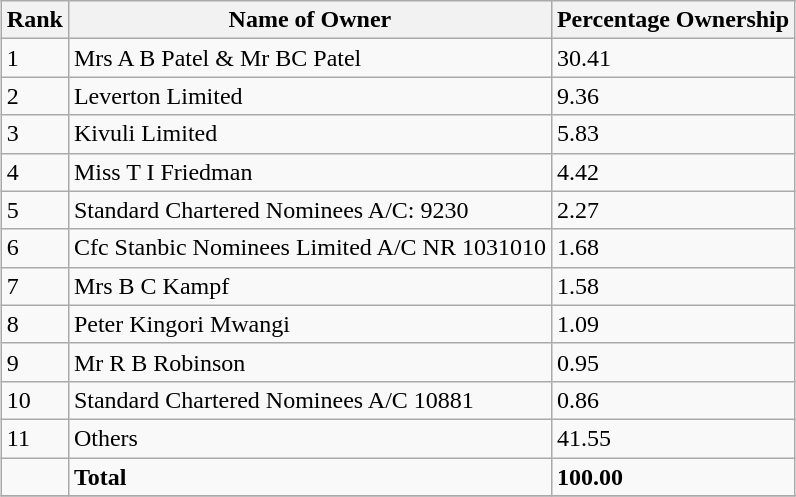<table class="wikitable sortable" style="margin: 0.5em auto">
<tr>
<th>Rank</th>
<th>Name of Owner</th>
<th>Percentage Ownership</th>
</tr>
<tr>
<td>1</td>
<td>Mrs A B Patel & Mr BC Patel</td>
<td>30.41</td>
</tr>
<tr>
<td>2</td>
<td>Leverton Limited</td>
<td>9.36</td>
</tr>
<tr>
<td>3</td>
<td>Kivuli Limited</td>
<td>5.83</td>
</tr>
<tr>
<td>4</td>
<td>Miss T I Friedman</td>
<td>4.42</td>
</tr>
<tr>
<td>5</td>
<td Standard Chartered>Standard Chartered Nominees A/C: 9230</td>
<td>2.27</td>
</tr>
<tr>
<td>6</td>
<td>Cfc Stanbic Nominees Limited A/C NR 1031010</td>
<td>1.68</td>
</tr>
<tr>
<td>7</td>
<td>Mrs B C Kampf</td>
<td>1.58</td>
</tr>
<tr>
<td>8</td>
<td>Peter Kingori Mwangi</td>
<td>1.09</td>
</tr>
<tr>
<td>9</td>
<td>Mr R B Robinson</td>
<td>0.95</td>
</tr>
<tr>
<td>10</td>
<td>Standard Chartered Nominees A/C 10881</td>
<td>0.86</td>
</tr>
<tr>
<td>11</td>
<td>Others</td>
<td>41.55</td>
</tr>
<tr>
<td></td>
<td><strong>Total</strong></td>
<td><strong>100.00</strong></td>
</tr>
<tr>
</tr>
</table>
